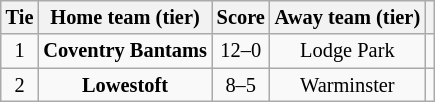<table class="wikitable" style="text-align:center; font-size:85%">
<tr>
<th>Tie</th>
<th>Home team (tier)</th>
<th>Score</th>
<th>Away team (tier)</th>
<th></th>
</tr>
<tr>
<td align="center">1</td>
<td><strong>Coventry Bantams</strong></td>
<td align="center">12–0</td>
<td>Lodge Park</td>
<td></td>
</tr>
<tr>
<td align="center">2</td>
<td><strong>Lowestoft</strong></td>
<td align="center">8–5</td>
<td>Warminster</td>
<td></td>
</tr>
</table>
